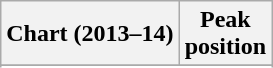<table class="wikitable sortable">
<tr>
<th scope="col">Chart (2013–14)</th>
<th scope="col">Peak<br>position</th>
</tr>
<tr>
</tr>
<tr>
</tr>
<tr>
</tr>
<tr>
</tr>
<tr>
</tr>
<tr>
</tr>
<tr>
</tr>
<tr>
</tr>
<tr>
</tr>
<tr>
</tr>
<tr>
</tr>
<tr>
</tr>
<tr>
</tr>
<tr>
</tr>
<tr>
</tr>
</table>
